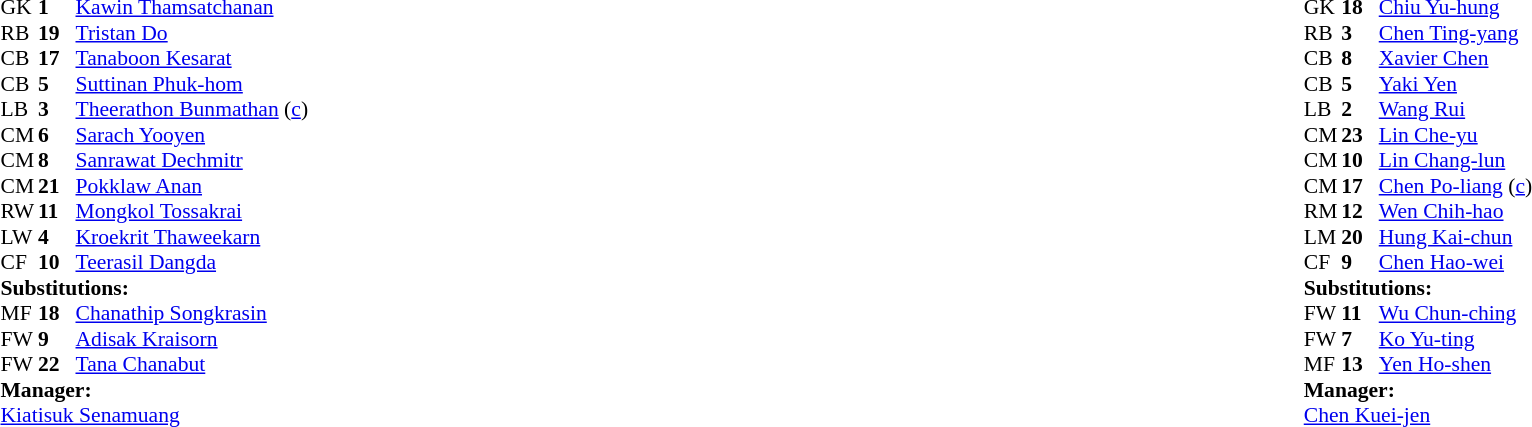<table width="100%">
<tr>
<td valign="top" width="40%"><br><table style="font-size:90%;" cellspacing="0" cellpadding="0">
<tr>
<th width="25"></th>
<th width="25"></th>
</tr>
<tr>
<td>GK</td>
<td><strong>1</strong></td>
<td><a href='#'>Kawin Thamsatchanan</a></td>
</tr>
<tr>
<td>RB</td>
<td><strong>19</strong></td>
<td><a href='#'>Tristan Do</a></td>
</tr>
<tr>
<td>CB</td>
<td><strong>17</strong></td>
<td><a href='#'>Tanaboon Kesarat</a></td>
</tr>
<tr>
<td>CB</td>
<td><strong>5</strong></td>
<td><a href='#'>Suttinan Phuk-hom</a></td>
</tr>
<tr>
<td>LB</td>
<td><strong>3</strong></td>
<td><a href='#'>Theerathon Bunmathan</a> (<a href='#'>c</a>)</td>
</tr>
<tr>
<td>CM</td>
<td><strong>6</strong></td>
<td><a href='#'>Sarach Yooyen</a></td>
</tr>
<tr>
<td>CM</td>
<td><strong>8</strong></td>
<td><a href='#'>Sanrawat Dechmitr</a></td>
<td></td>
<td></td>
</tr>
<tr>
<td>CM</td>
<td><strong>21</strong></td>
<td><a href='#'>Pokklaw Anan</a></td>
</tr>
<tr>
<td>RW</td>
<td><strong>11</strong></td>
<td><a href='#'>Mongkol Tossakrai</a></td>
<td></td>
<td></td>
</tr>
<tr>
<td>LW</td>
<td><strong>4</strong></td>
<td><a href='#'>Kroekrit Thaweekarn</a></td>
<td></td>
<td></td>
</tr>
<tr>
<td>CF</td>
<td><strong>10</strong></td>
<td><a href='#'>Teerasil Dangda</a></td>
</tr>
<tr>
<td colspan=3><strong>Substitutions:</strong></td>
</tr>
<tr>
<td>MF</td>
<td><strong>18</strong></td>
<td><a href='#'>Chanathip Songkrasin</a></td>
<td></td>
<td></td>
</tr>
<tr>
<td>FW</td>
<td><strong>9</strong></td>
<td><a href='#'>Adisak Kraisorn</a></td>
<td></td>
<td></td>
</tr>
<tr>
<td>FW</td>
<td><strong>22</strong></td>
<td><a href='#'>Tana Chanabut</a></td>
<td></td>
<td></td>
</tr>
<tr>
<td colspan=3><strong>Manager:</strong></td>
</tr>
<tr>
<td colspan=4> <a href='#'>Kiatisuk Senamuang</a></td>
</tr>
</table>
</td>
<td valign="top"></td>
<td valign="top" width="50%"><br><table style="font-size:90%;" cellspacing="0" cellpadding="0" align="center">
<tr>
<th width=25></th>
<th width=25></th>
</tr>
<tr>
<td>GK</td>
<td><strong>18</strong></td>
<td><a href='#'>Chiu Yu-hung</a></td>
</tr>
<tr>
<td>RB</td>
<td><strong>3</strong></td>
<td><a href='#'>Chen Ting-yang</a></td>
</tr>
<tr>
<td>CB</td>
<td><strong>8</strong></td>
<td><a href='#'>Xavier Chen</a></td>
</tr>
<tr>
<td>CB</td>
<td><strong>5</strong></td>
<td><a href='#'>Yaki Yen</a></td>
</tr>
<tr>
<td>LB</td>
<td><strong>2</strong></td>
<td><a href='#'>Wang Rui</a></td>
</tr>
<tr>
<td>CM</td>
<td><strong>23</strong></td>
<td><a href='#'>Lin Che-yu</a></td>
<td></td>
<td></td>
</tr>
<tr>
<td>CM</td>
<td><strong>10</strong></td>
<td><a href='#'>Lin Chang-lun</a></td>
<td></td>
<td></td>
</tr>
<tr>
<td>CM</td>
<td><strong>17</strong></td>
<td><a href='#'>Chen Po-liang</a> (<a href='#'>c</a>)</td>
</tr>
<tr>
<td>RM</td>
<td><strong>12</strong></td>
<td><a href='#'>Wen Chih-hao</a></td>
</tr>
<tr>
<td>LM</td>
<td><strong>20</strong></td>
<td><a href='#'>Hung Kai-chun</a></td>
<td></td>
<td></td>
</tr>
<tr>
<td>CF</td>
<td><strong>9</strong></td>
<td><a href='#'>Chen Hao-wei</a></td>
<td></td>
</tr>
<tr>
<td colspan=3><strong>Substitutions:</strong></td>
</tr>
<tr>
<td>FW</td>
<td><strong>11</strong></td>
<td><a href='#'>Wu Chun-ching</a></td>
<td></td>
<td></td>
</tr>
<tr>
<td>FW</td>
<td><strong>7</strong></td>
<td><a href='#'>Ko Yu-ting</a></td>
<td></td>
<td></td>
</tr>
<tr>
<td>MF</td>
<td><strong>13</strong></td>
<td><a href='#'>Yen Ho-shen</a></td>
<td></td>
<td></td>
</tr>
<tr>
<td colspan=3><strong>Manager:</strong></td>
</tr>
<tr>
<td colspan=4> <a href='#'>Chen Kuei-jen</a></td>
</tr>
</table>
</td>
</tr>
</table>
